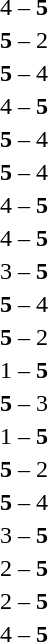<table style="text-align:center">
<tr>
<th width=223></th>
<th width=100></th>
<th width=223></th>
</tr>
<tr>
<td align=right></td>
<td></td>
<td align=left></td>
</tr>
<tr>
<td align=right></td>
<td>4 – <strong>5</strong></td>
<td align=left></td>
</tr>
<tr>
<td align=right></td>
<td><strong>5</strong> – 2</td>
<td align=left></td>
</tr>
<tr>
<td align=right></td>
<td><strong>5</strong> – 4</td>
<td align=left></td>
</tr>
<tr>
<td align=right></td>
<td>4 – <strong>5</strong></td>
<td align=left></td>
</tr>
<tr>
<td align=right></td>
<td><strong>5</strong> – 4</td>
<td align=left></td>
</tr>
<tr>
<td align=right></td>
<td><strong>5</strong> – 4</td>
<td align=left></td>
</tr>
<tr>
<td align=right></td>
<td>4 – <strong>5</strong></td>
<td align=left></td>
</tr>
<tr>
<td align=right></td>
<td>4 – <strong>5</strong></td>
<td align=left></td>
</tr>
<tr>
<td align=right></td>
<td>3 – <strong>5</strong></td>
<td align=left></td>
</tr>
<tr>
<td align=right></td>
<td><strong>5</strong> – 4</td>
<td align=left></td>
</tr>
<tr>
<td align=right></td>
<td><strong>5</strong> – 2</td>
<td align=left></td>
</tr>
<tr>
<td align=right></td>
<td>1 – <strong>5</strong></td>
<td align=left></td>
</tr>
<tr>
<td align=right></td>
<td><strong>5</strong> – 3</td>
<td align=left></td>
</tr>
<tr>
<td align=right></td>
<td>1 – <strong>5</strong></td>
<td align=left></td>
</tr>
<tr>
<td align=right></td>
<td><strong>5</strong> – 2</td>
<td align=left></td>
</tr>
<tr>
<td align=right></td>
<td><strong>5</strong> – 4</td>
<td align=left></td>
</tr>
<tr>
<td align=right></td>
<td>3 – <strong>5</strong></td>
<td align=left></td>
</tr>
<tr>
<td align=right></td>
<td>2 – <strong>5</strong></td>
<td align=left></td>
</tr>
<tr>
<td align=right></td>
<td>2 – <strong>5</strong></td>
<td align=left></td>
</tr>
<tr>
<td align=right></td>
<td>4 – <strong>5</strong></td>
<td align=left></td>
</tr>
</table>
